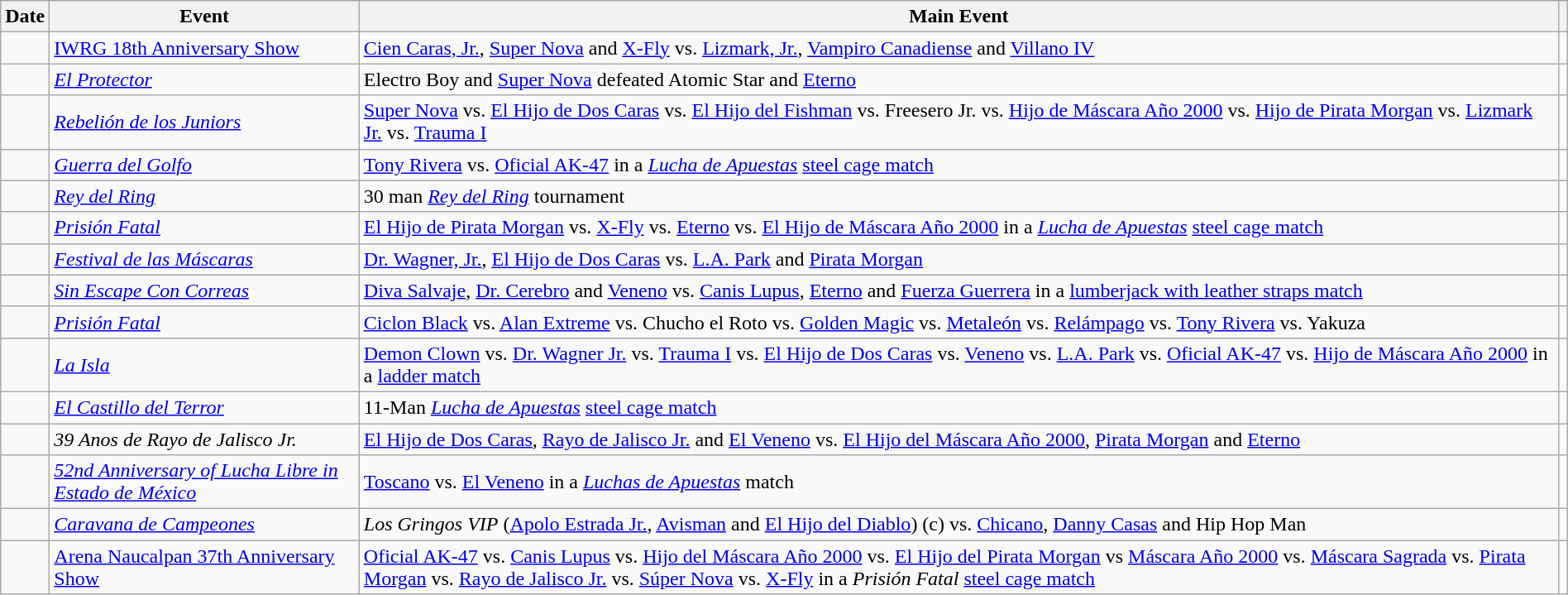<table class="wikitable sortable" width=100%>
<tr>
<th scope="col">Date</th>
<th scope="col">Event</th>
<th class=unsortable scope="col">Main Event</th>
<th class=unsortable scope="col"></th>
</tr>
<tr>
<td></td>
<td><a href='#'>IWRG 18th Anniversary Show</a></td>
<td><a href='#'>Cien Caras, Jr.</a>, <a href='#'>Super Nova</a> and <a href='#'>X-Fly</a> vs. <a href='#'>Lizmark, Jr.</a>, <a href='#'>Vampiro Canadiense</a> and <a href='#'>Villano IV</a></td>
<td></td>
</tr>
<tr>
<td></td>
<td><em><a href='#'>El Protector</a></em></td>
<td>Electro Boy and <a href='#'>Super Nova</a> defeated Atomic Star and <a href='#'>Eterno</a></td>
<td></td>
</tr>
<tr>
<td></td>
<td><em><a href='#'>Rebelión de los Juniors</a></em></td>
<td><a href='#'>Super Nova</a> vs. <a href='#'>El Hijo de Dos Caras</a> vs. <a href='#'>El Hijo del Fishman</a> vs. Freesero Jr. vs. <a href='#'>Hijo de Máscara Año 2000</a> vs. <a href='#'>Hijo de Pirata Morgan</a> vs. <a href='#'>Lizmark Jr.</a> vs. <a href='#'>Trauma I</a></td>
<td></td>
</tr>
<tr>
<td></td>
<td><em><a href='#'>Guerra del Golfo</a></em></td>
<td><a href='#'>Tony Rivera</a> vs. <a href='#'>Oficial AK-47</a> in a <em><a href='#'>Lucha de Apuestas</a></em> <a href='#'>steel cage match</a></td>
<td></td>
</tr>
<tr>
<td></td>
<td><em><a href='#'>Rey del Ring</a></em></td>
<td>30 man <em><a href='#'>Rey del Ring</a></em> tournament</td>
<td></td>
</tr>
<tr>
<td></td>
<td><em><a href='#'>Prisión Fatal</a></em></td>
<td><a href='#'>El Hijo de Pirata Morgan</a> vs. <a href='#'>X-Fly</a> vs. <a href='#'>Eterno</a> vs. <a href='#'>El Hijo de Máscara Año 2000</a> in a <em><a href='#'>Lucha de Apuestas</a></em> <a href='#'>steel cage match</a></td>
<td></td>
</tr>
<tr>
<td></td>
<td><em><a href='#'>Festival de las Máscaras</a></em></td>
<td><a href='#'>Dr. Wagner, Jr.</a>, <a href='#'>El Hijo de Dos Caras</a> vs. <a href='#'>L.A. Park</a> and <a href='#'>Pirata Morgan</a></td>
<td></td>
</tr>
<tr>
<td></td>
<td><em><a href='#'>Sin Escape Con Correas</a></em></td>
<td><a href='#'>Diva Salvaje</a>, <a href='#'>Dr. Cerebro</a> and <a href='#'>Veneno</a> vs. <a href='#'>Canis Lupus</a>, <a href='#'>Eterno</a> and <a href='#'>Fuerza Guerrera</a> in a <a href='#'>lumberjack with leather straps match</a></td>
<td></td>
</tr>
<tr>
<td></td>
<td><em><a href='#'>Prisión Fatal</a></em></td>
<td><a href='#'>Ciclon Black</a> vs. <a href='#'>Alan Extreme</a> vs. Chucho el Roto vs. <a href='#'>Golden Magic</a> vs. <a href='#'>Metaleón</a> vs. <a href='#'>Relámpago</a> vs. <a href='#'>Tony Rivera</a> vs. Yakuza</td>
<td></td>
</tr>
<tr>
<td></td>
<td><em><a href='#'>La Isla</a></em></td>
<td><a href='#'>Demon Clown</a> vs. <a href='#'>Dr. Wagner Jr.</a> vs. <a href='#'>Trauma I</a> vs. <a href='#'>El Hijo de Dos Caras</a> vs. <a href='#'>Veneno</a> vs. <a href='#'>L.A. Park</a> vs. <a href='#'>Oficial AK-47</a> vs. <a href='#'>Hijo de Máscara Año 2000</a> in a <a href='#'>ladder match</a></td>
<td></td>
</tr>
<tr>
<td></td>
<td><em><a href='#'>El Castillo del Terror</a></em></td>
<td>11-Man <em><a href='#'>Lucha de Apuestas</a></em> <a href='#'>steel cage match</a></td>
<td></td>
</tr>
<tr>
<td></td>
<td><em>39 Anos de Rayo de Jalisco Jr.</em></td>
<td><a href='#'>El Hijo de Dos Caras</a>, <a href='#'>Rayo de Jalisco Jr.</a> and <a href='#'>El Veneno</a> vs. <a href='#'>El Hijo del Máscara Año 2000</a>, <a href='#'>Pirata Morgan</a> and <a href='#'>Eterno</a></td>
<td></td>
</tr>
<tr>
<td></td>
<td><em><a href='#'>52nd Anniversary of Lucha Libre in Estado de México</a></em></td>
<td><a href='#'>Toscano</a> vs. <a href='#'>El Veneno</a> in a <em><a href='#'>Luchas de Apuestas</a></em> match</td>
<td></td>
</tr>
<tr>
<td></td>
<td><em><a href='#'>Caravana de Campeones</a></em></td>
<td><em>Los Gringos VIP</em> (<a href='#'>Apolo Estrada Jr.</a>, <a href='#'>Avisman</a> and <a href='#'>El Hijo del Diablo</a>) (c) vs. <a href='#'>Chicano</a>, <a href='#'>Danny Casas</a> and Hip Hop Man</td>
<td></td>
</tr>
<tr>
<td></td>
<td><a href='#'>Arena Naucalpan 37th Anniversary Show</a></td>
<td><a href='#'>Oficial AK-47</a> vs. <a href='#'>Canis Lupus</a> vs. <a href='#'>Hijo del Máscara Año 2000</a> vs. <a href='#'>El Hijo del Pirata Morgan</a> vs <a href='#'>Máscara Año 2000</a> vs. <a href='#'>Máscara Sagrada</a> vs. <a href='#'>Pirata Morgan</a> vs. <a href='#'>Rayo de Jalisco Jr.</a> vs. <a href='#'>Súper Nova</a> vs. <a href='#'>X-Fly</a> in a <em>Prisión Fatal</em> <a href='#'>steel cage match</a></td>
<td></td>
</tr>
</table>
